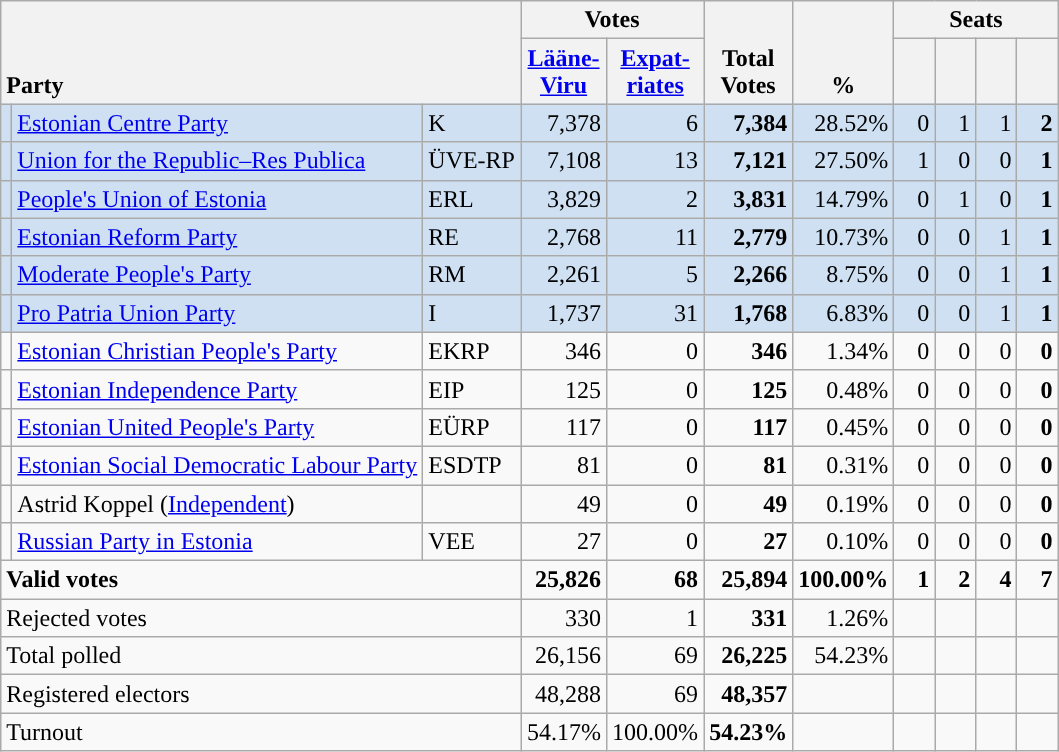<table class="wikitable" border="1" style="text-align:right;">
<tr>
<th style="text-align:left;" valign=bottom rowspan=2 colspan=3>Party</th>
<th colspan=2>Votes</th>
<th align=center valign=bottom rowspan=2 width="50">Total Votes</th>
<th align=center valign=bottom rowspan=2 width="50">%</th>
<th colspan=4>Seats</th>
</tr>
<tr>
<th align=center valign=bottom width="50"><a href='#'>Lääne- Viru</a></th>
<th align=center valign=bottom width="50"><a href='#'>Expat- riates</a></th>
<th align=center valign=bottom width="20"><small></small></th>
<th align=center valign=bottom width="20"><small></small></th>
<th align=center valign=bottom width="20"><small></small></th>
<th align=center valign=bottom width="20"><small></small></th>
</tr>
<tr style="background:#CEE0F2;">
<td style="background:"></td>
<td align=left><a href='#'>Estonian Centre Party</a></td>
<td align=left>K</td>
<td>7,378</td>
<td>6</td>
<td><strong>7,384</strong></td>
<td>28.52%</td>
<td>0</td>
<td>1</td>
<td>1</td>
<td><strong>2</strong></td>
</tr>
<tr style="background:#CEE0F2;">
<td style="background:"></td>
<td align=left><a href='#'>Union for the Republic–Res Publica</a></td>
<td align=left>ÜVE-RP</td>
<td>7,108</td>
<td>13</td>
<td><strong>7,121</strong></td>
<td>27.50%</td>
<td>1</td>
<td>0</td>
<td>0</td>
<td><strong>1</strong></td>
</tr>
<tr style="background:#CEE0F2;">
<td style="background:"></td>
<td align=left><a href='#'>People's Union of Estonia</a></td>
<td align=left>ERL</td>
<td>3,829</td>
<td>2</td>
<td><strong>3,831</strong></td>
<td>14.79%</td>
<td>0</td>
<td>1</td>
<td>0</td>
<td><strong>1</strong></td>
</tr>
<tr style="background:#CEE0F2;">
<td style="background:"></td>
<td align=left><a href='#'>Estonian Reform Party</a></td>
<td align=left>RE</td>
<td>2,768</td>
<td>11</td>
<td><strong>2,779</strong></td>
<td>10.73%</td>
<td>0</td>
<td>0</td>
<td>1</td>
<td><strong>1</strong></td>
</tr>
<tr style="background:#CEE0F2;">
<td style="background:"></td>
<td align=left><a href='#'>Moderate People's Party</a></td>
<td align=left>RM</td>
<td>2,261</td>
<td>5</td>
<td><strong>2,266</strong></td>
<td>8.75%</td>
<td>0</td>
<td>0</td>
<td>1</td>
<td><strong>1</strong></td>
</tr>
<tr style="background:#CEE0F2;">
<td style="background:"></td>
<td align=left><a href='#'>Pro Patria Union Party</a></td>
<td align=left>I</td>
<td>1,737</td>
<td>31</td>
<td><strong>1,768</strong></td>
<td>6.83%</td>
<td>0</td>
<td>0</td>
<td>1</td>
<td><strong>1</strong></td>
</tr>
<tr>
<td style="background:"></td>
<td align=left><a href='#'>Estonian Christian People's Party</a></td>
<td align=left>EKRP</td>
<td>346</td>
<td>0</td>
<td><strong>346</strong></td>
<td>1.34%</td>
<td>0</td>
<td>0</td>
<td>0</td>
<td><strong>0</strong></td>
</tr>
<tr>
<td style="background:"></td>
<td align=left><a href='#'>Estonian Independence Party</a></td>
<td align=left>EIP</td>
<td>125</td>
<td>0</td>
<td><strong>125</strong></td>
<td>0.48%</td>
<td>0</td>
<td>0</td>
<td>0</td>
<td><strong>0</strong></td>
</tr>
<tr>
<td style="background:"></td>
<td align=left><a href='#'>Estonian United People's Party</a></td>
<td align=left>EÜRP</td>
<td>117</td>
<td>0</td>
<td><strong>117</strong></td>
<td>0.45%</td>
<td>0</td>
<td>0</td>
<td>0</td>
<td><strong>0</strong></td>
</tr>
<tr>
<td style="background:"></td>
<td align=left><a href='#'>Estonian Social Democratic Labour Party</a></td>
<td align=left>ESDTP</td>
<td>81</td>
<td>0</td>
<td><strong>81</strong></td>
<td>0.31%</td>
<td>0</td>
<td>0</td>
<td>0</td>
<td><strong>0</strong></td>
</tr>
<tr>
<td style="background:"></td>
<td align=left>Astrid Koppel (<a href='#'>Independent</a>)</td>
<td></td>
<td>49</td>
<td>0</td>
<td><strong>49</strong></td>
<td>0.19%</td>
<td>0</td>
<td>0</td>
<td>0</td>
<td><strong>0</strong></td>
</tr>
<tr>
<td></td>
<td align=left><a href='#'>Russian Party in Estonia</a></td>
<td align=left>VEE</td>
<td>27</td>
<td>0</td>
<td><strong>27</strong></td>
<td>0.10%</td>
<td>0</td>
<td>0</td>
<td>0</td>
<td><strong>0</strong></td>
</tr>
<tr style="font-weight:bold">
<td align=left colspan=3>Valid votes</td>
<td>25,826</td>
<td>68</td>
<td>25,894</td>
<td>100.00%</td>
<td>1</td>
<td>2</td>
<td>4</td>
<td>7</td>
</tr>
<tr>
<td align=left colspan=3>Rejected votes</td>
<td>330</td>
<td>1</td>
<td><strong>331</strong></td>
<td>1.26%</td>
<td></td>
<td></td>
<td></td>
<td></td>
</tr>
<tr>
<td align=left colspan=3>Total polled</td>
<td>26,156</td>
<td>69</td>
<td><strong>26,225</strong></td>
<td>54.23%</td>
<td></td>
<td></td>
<td></td>
<td></td>
</tr>
<tr>
<td align=left colspan=3>Registered electors</td>
<td>48,288</td>
<td>69</td>
<td><strong>48,357</strong></td>
<td></td>
<td></td>
<td></td>
<td></td>
<td></td>
</tr>
<tr>
<td align=left colspan=3>Turnout</td>
<td>54.17%</td>
<td>100.00%</td>
<td><strong>54.23%</strong></td>
<td></td>
<td></td>
<td></td>
<td></td>
<td></td>
</tr>
</table>
